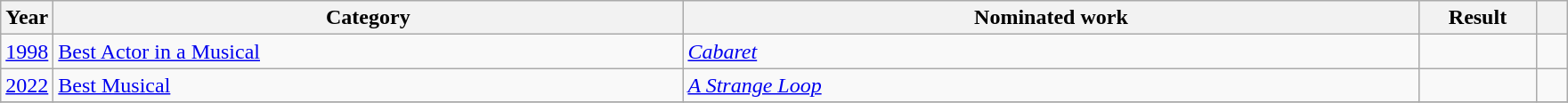<table class=wikitable>
<tr>
<th scope="col" style="width:1em;">Year</th>
<th scope="col" style="width:29em;">Category</th>
<th scope="col" style="width:34em;">Nominated work</th>
<th scope="col" style="width:5em;">Result</th>
<th scope="col" style="width:1em;"></th>
</tr>
<tr>
<td><a href='#'>1998</a></td>
<td><a href='#'>Best Actor in a Musical</a></td>
<td><em><a href='#'>Cabaret</a></em></td>
<td></td>
<td></td>
</tr>
<tr>
<td><a href='#'>2022</a></td>
<td><a href='#'>Best Musical</a></td>
<td><em><a href='#'>A Strange Loop</a></em></td>
<td></td>
<td></td>
</tr>
<tr>
</tr>
</table>
